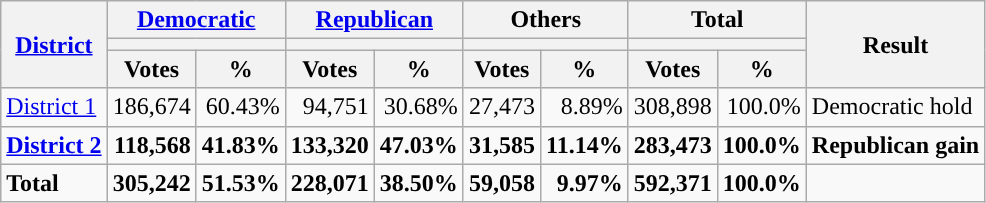<table class="wikitable plainrowheaders sortable" style="font-size:100%; text-align:right;">
<tr>
<th scope=col rowspan=3><a href='#'>District</a></th>
<th scope=col colspan=2><a href='#'>Democratic</a></th>
<th scope=col colspan=2><a href='#'>Republican</a></th>
<th scope=col colspan=2>Others</th>
<th scope=col colspan=2>Total</th>
<th scope=col rowspan=3>Result</th>
</tr>
<tr>
<th scope=col colspan=2 style="background:"></th>
<th scope=col colspan=2 style="background:"></th>
<th scope=col colspan=2></th>
<th scope=col colspan=2></th>
</tr>
<tr>
<th scope=col data-sort-type="number">Votes</th>
<th scope=col data-sort-type="number">%</th>
<th scope=col data-sort-type="number">Votes</th>
<th scope=col data-sort-type="number">%</th>
<th scope=col data-sort-type="number">Votes</th>
<th scope=col data-sort-type="number">%</th>
<th scope=col data-sort-type="number">Votes</th>
<th scope=col data-sort-type="number">%</th>
</tr>
<tr>
<td align=left><a href='#'>District 1</a></td>
<td>186,674</td>
<td>60.43%</td>
<td>94,751</td>
<td>30.68%</td>
<td>27,473</td>
<td>8.89%</td>
<td>308,898</td>
<td>100.0%</td>
<td align=left>Democratic hold</td>
</tr>
<tr>
<td align=left><strong><a href='#'>District 2</a></strong></td>
<td><strong>118,568</strong></td>
<td><strong>41.83%</strong></td>
<td><strong>133,320</strong></td>
<td><strong>47.03%</strong></td>
<td><strong>31,585</strong></td>
<td><strong>11.14%</strong></td>
<td><strong>283,473</strong></td>
<td><strong>100.0%</strong></td>
<td align=left><strong>Republican gain</strong></td>
</tr>
<tr class="sortbottom" style="font-weight:bold">
<td align=left>Total</td>
<td>305,242</td>
<td>51.53%</td>
<td>228,071</td>
<td>38.50%</td>
<td>59,058</td>
<td>9.97%</td>
<td>592,371</td>
<td>100.0%</td>
<td></td>
</tr>
</table>
